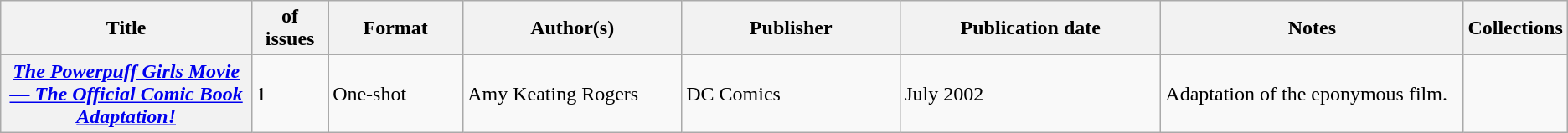<table class="wikitable">
<tr>
<th>Title</th>
<th style="width:40pt"> of issues</th>
<th style="width:75pt">Format</th>
<th style="width:125pt">Author(s)</th>
<th style="width:125pt">Publisher</th>
<th style="width:150pt">Publication date</th>
<th style="width:175pt">Notes</th>
<th>Collections</th>
</tr>
<tr>
<th><em><a href='#'>The Powerpuff Girls Movie — The Official Comic Book Adaptation!</a></em></th>
<td>1</td>
<td>One-shot</td>
<td>Amy Keating Rogers</td>
<td>DC Comics</td>
<td>July 2002</td>
<td>Adaptation of the eponymous film.</td>
<td></td>
</tr>
</table>
